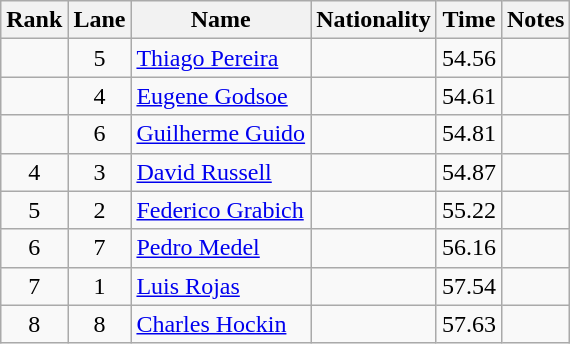<table class="wikitable sortable" style="text-align:center">
<tr>
<th>Rank</th>
<th>Lane</th>
<th>Name</th>
<th>Nationality</th>
<th>Time</th>
<th>Notes</th>
</tr>
<tr>
<td></td>
<td>5</td>
<td align=left><a href='#'>Thiago Pereira</a></td>
<td align=left></td>
<td>54.56</td>
<td></td>
</tr>
<tr>
<td></td>
<td>4</td>
<td align=left><a href='#'>Eugene Godsoe</a></td>
<td align=left></td>
<td>54.61</td>
<td></td>
</tr>
<tr>
<td></td>
<td>6</td>
<td align=left><a href='#'>Guilherme Guido</a></td>
<td align=left></td>
<td>54.81</td>
<td></td>
</tr>
<tr>
<td>4</td>
<td>3</td>
<td align=left><a href='#'>David Russell</a></td>
<td align=left></td>
<td>54.87</td>
<td></td>
</tr>
<tr>
<td>5</td>
<td>2</td>
<td align=left><a href='#'>Federico Grabich</a></td>
<td align=left></td>
<td>55.22</td>
<td></td>
</tr>
<tr>
<td>6</td>
<td>7</td>
<td align=left><a href='#'>Pedro Medel</a></td>
<td align=left></td>
<td>56.16</td>
<td></td>
</tr>
<tr>
<td>7</td>
<td>1</td>
<td align=left><a href='#'>Luis Rojas</a></td>
<td align=left></td>
<td>57.54</td>
<td></td>
</tr>
<tr>
<td>8</td>
<td>8</td>
<td align=left><a href='#'>Charles Hockin</a></td>
<td align=left></td>
<td>57.63</td>
<td></td>
</tr>
</table>
